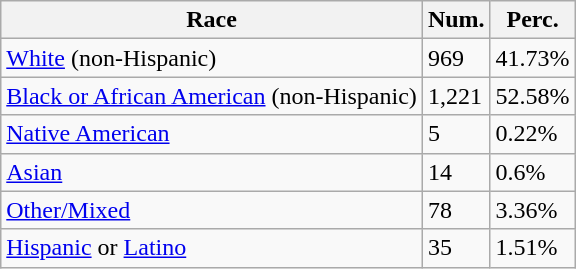<table class="wikitable">
<tr>
<th>Race</th>
<th>Num.</th>
<th>Perc.</th>
</tr>
<tr>
<td><a href='#'>White</a> (non-Hispanic)</td>
<td>969</td>
<td>41.73%</td>
</tr>
<tr>
<td><a href='#'>Black or African American</a> (non-Hispanic)</td>
<td>1,221</td>
<td>52.58%</td>
</tr>
<tr>
<td><a href='#'>Native American</a></td>
<td>5</td>
<td>0.22%</td>
</tr>
<tr>
<td><a href='#'>Asian</a></td>
<td>14</td>
<td>0.6%</td>
</tr>
<tr>
<td><a href='#'>Other/Mixed</a></td>
<td>78</td>
<td>3.36%</td>
</tr>
<tr>
<td><a href='#'>Hispanic</a> or <a href='#'>Latino</a></td>
<td>35</td>
<td>1.51%</td>
</tr>
</table>
